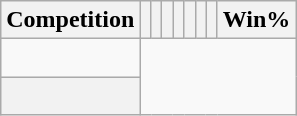<table class="wikitable sortable" style="text-align: center;">
<tr>
<th>Competition</th>
<th></th>
<th></th>
<th></th>
<th></th>
<th></th>
<th></th>
<th></th>
<th>Win%</th>
</tr>
<tr>
<td align="left"><br></td>
</tr>
<tr class="sortbottom">
<th><br></th>
</tr>
</table>
